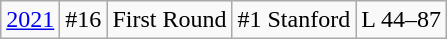<table class="wikitable">
<tr align="center">
<td><a href='#'>2021</a></td>
<td>#16</td>
<td>First Round</td>
<td>#1 Stanford</td>
<td>L 44–87</td>
</tr>
</table>
